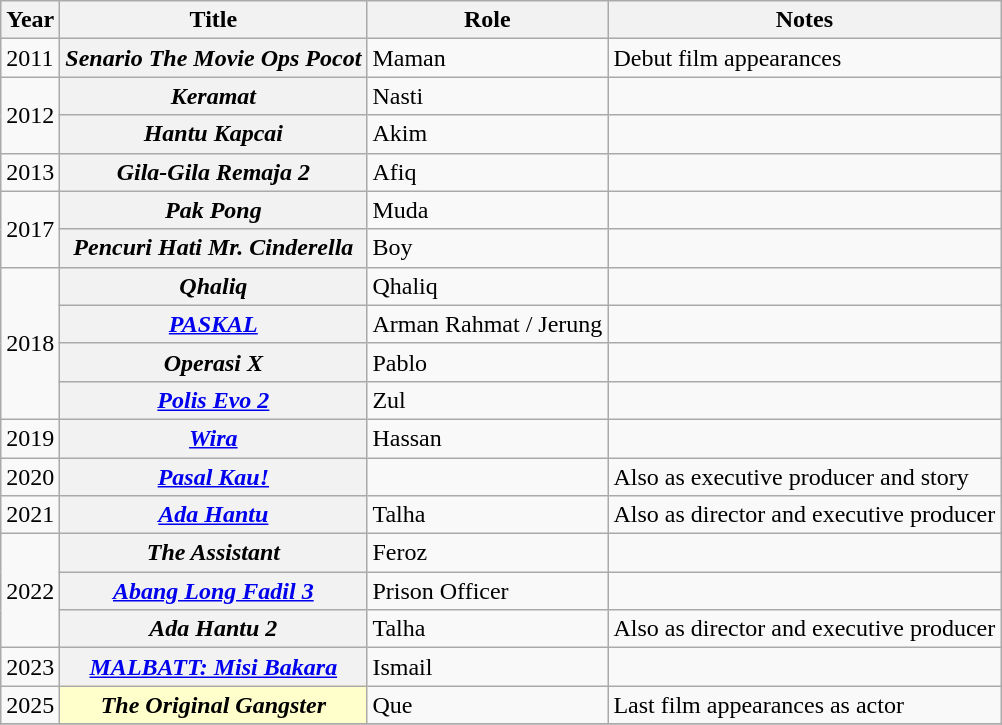<table class="wikitable">
<tr>
<th>Year</th>
<th>Title</th>
<th>Role</th>
<th>Notes</th>
</tr>
<tr>
<td>2011</td>
<th><em>Senario The Movie Ops Pocot</em></th>
<td>Maman</td>
<td>Debut film appearances</td>
</tr>
<tr>
<td rowspan="2">2012</td>
<th><em>Keramat</em></th>
<td>Nasti</td>
<td></td>
</tr>
<tr>
<th><em>Hantu Kapcai</em></th>
<td>Akim</td>
<td></td>
</tr>
<tr>
<td>2013</td>
<th><em>Gila-Gila Remaja 2</em></th>
<td>Afiq</td>
<td></td>
</tr>
<tr>
<td rowspan="2">2017</td>
<th><em>Pak Pong</em></th>
<td>Muda</td>
<td></td>
</tr>
<tr>
<th><em>Pencuri Hati Mr. Cinderella</em></th>
<td>Boy</td>
<td></td>
</tr>
<tr>
<td rowspan="4">2018</td>
<th><em>Qhaliq</em></th>
<td>Qhaliq</td>
<td></td>
</tr>
<tr>
<th><em><a href='#'>PASKAL</a></em></th>
<td>Arman Rahmat / Jerung</td>
<td></td>
</tr>
<tr>
<th><em>Operasi X</em></th>
<td>Pablo</td>
<td></td>
</tr>
<tr>
<th><em><a href='#'>Polis Evo 2</a></em></th>
<td>Zul</td>
<td></td>
</tr>
<tr>
<td>2019</td>
<th><em><a href='#'>Wira</a></em></th>
<td>Hassan</td>
<td></td>
</tr>
<tr>
<td>2020</td>
<th><em><a href='#'>Pasal Kau!</a></em></th>
<td></td>
<td>Also as executive producer and story</td>
</tr>
<tr>
<td>2021</td>
<th><em><a href='#'>Ada Hantu</a></em></th>
<td>Talha</td>
<td>Also as director and executive producer</td>
</tr>
<tr>
<td rowspan="3">2022</td>
<th><em>The Assistant</em></th>
<td>Feroz</td>
<td></td>
</tr>
<tr>
<th><em><a href='#'>Abang Long Fadil 3</a></em></th>
<td>Prison Officer</td>
<td></td>
</tr>
<tr>
<th><em>Ada Hantu 2</em></th>
<td>Talha</td>
<td>Also as director and executive producer</td>
</tr>
<tr>
<td>2023</td>
<th><em><a href='#'>MALBATT: Misi Bakara</a></em></th>
<td>Ismail</td>
<td></td>
</tr>
<tr>
<td>2025</td>
<th style="background:#FFFFCC;"><em>The Original Gangster</em></th>
<td>Que</td>
<td>Last film appearances as actor</td>
</tr>
<tr>
</tr>
</table>
